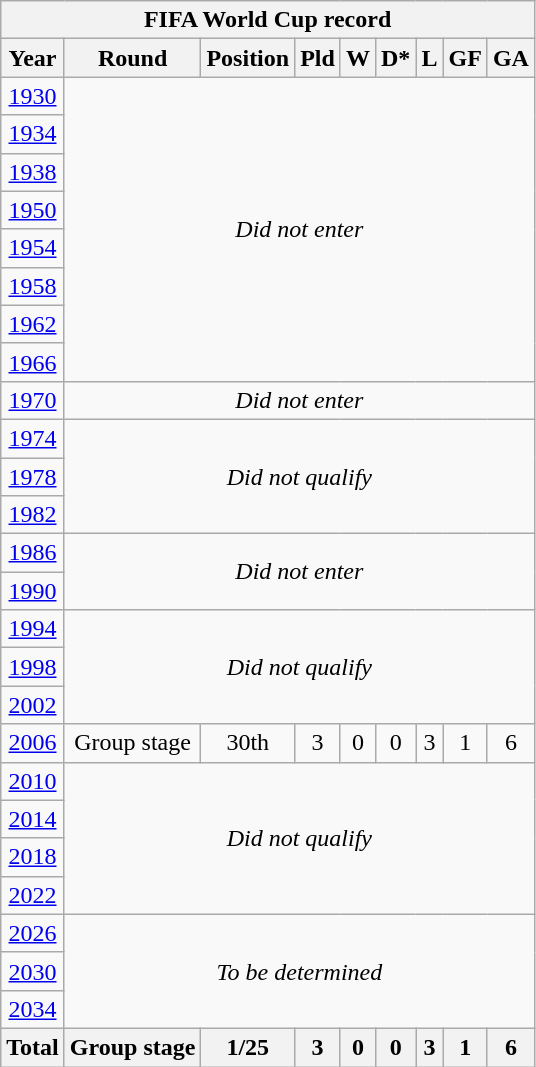<table class="wikitable" style="text-align: center;">
<tr>
<th colspan=9>FIFA World Cup record</th>
</tr>
<tr>
<th>Year</th>
<th>Round</th>
<th>Position</th>
<th>Pld</th>
<th>W</th>
<th>D*</th>
<th>L</th>
<th>GF</th>
<th>GA</th>
</tr>
<tr>
<td> <a href='#'>1930</a></td>
<td colspan=8 rowspan=8><em>Did not enter</em></td>
</tr>
<tr>
<td> <a href='#'>1934</a></td>
</tr>
<tr>
<td> <a href='#'>1938</a></td>
</tr>
<tr>
<td> <a href='#'>1950</a></td>
</tr>
<tr>
<td> <a href='#'>1954</a></td>
</tr>
<tr>
<td> <a href='#'>1958</a></td>
</tr>
<tr>
<td> <a href='#'>1962</a></td>
</tr>
<tr>
<td> <a href='#'>1966</a></td>
</tr>
<tr>
<td> <a href='#'>1970</a></td>
<td colspan=8><em>Did not enter</em></td>
</tr>
<tr>
<td> <a href='#'>1974</a></td>
<td colspan=8 rowspan=3><em>Did not qualify</em></td>
</tr>
<tr>
<td> <a href='#'>1978</a></td>
</tr>
<tr>
<td> <a href='#'>1982</a></td>
</tr>
<tr>
<td> <a href='#'>1986</a></td>
<td colspan=8 rowspan=2><em>Did not enter</em></td>
</tr>
<tr>
<td> <a href='#'>1990</a></td>
</tr>
<tr>
<td> <a href='#'>1994</a></td>
<td colspan=8 rowspan=3><em>Did not qualify</em></td>
</tr>
<tr>
<td> <a href='#'>1998</a></td>
</tr>
<tr>
<td> <a href='#'>2002</a></td>
</tr>
<tr>
<td> <a href='#'>2006</a></td>
<td>Group stage</td>
<td>30th</td>
<td>3</td>
<td>0</td>
<td>0</td>
<td>3</td>
<td>1</td>
<td>6</td>
</tr>
<tr>
<td> <a href='#'>2010</a></td>
<td colspan=8 rowspan=4><em>Did not qualify</em></td>
</tr>
<tr>
<td> <a href='#'>2014</a></td>
</tr>
<tr>
<td> <a href='#'>2018</a></td>
</tr>
<tr>
<td> <a href='#'>2022</a></td>
</tr>
<tr>
<td> <a href='#'>2026</a></td>
<td colspan=8 rowspan=3><em>To be determined</em></td>
</tr>
<tr>
<td> <a href='#'>2030</a></td>
</tr>
<tr>
<td> <a href='#'>2034</a></td>
</tr>
<tr>
<th><strong>Total</strong></th>
<th>Group stage</th>
<th>1/25</th>
<th>3</th>
<th>0</th>
<th>0</th>
<th>3</th>
<th>1</th>
<th>6</th>
</tr>
</table>
